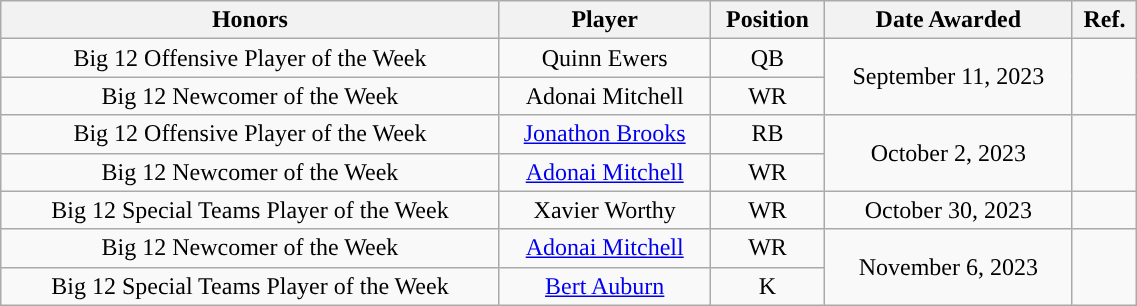<table class="wikitable" style="width: 60%;text-align: center;">
<tr>
<th>Honors</th>
<th>Player</th>
<th>Position</th>
<th>Date Awarded</th>
<th>Ref.</th>
</tr>
<tr align="center">
<td rowspan="1">Big 12 Offensive Player of the Week</td>
<td>Quinn Ewers</td>
<td>QB</td>
<td rowspan="2">September 11, 2023</td>
<td rowspan="2"></td>
</tr>
<tr align="center">
<td rowspan="1">Big 12 Newcomer of the Week</td>
<td>Adonai Mitchell</td>
<td>WR</td>
</tr>
<tr align="center">
<td rowspan="1">Big 12 Offensive Player of the Week</td>
<td><a href='#'>Jonathon Brooks</a></td>
<td>RB</td>
<td rowspan="2">October 2, 2023</td>
<td rowspan="2"></td>
</tr>
<tr align="center">
<td rowspan="1">Big 12 Newcomer of the Week</td>
<td><a href='#'>Adonai Mitchell</a></td>
<td>WR</td>
</tr>
<tr align="center">
<td rowspan="1">Big 12 Special Teams Player of the Week</td>
<td>Xavier Worthy</td>
<td>WR</td>
<td>October 30, 2023</td>
<td></td>
</tr>
<tr align="center">
<td rowspan="1">Big 12 Newcomer of the Week</td>
<td><a href='#'>Adonai Mitchell</a></td>
<td>WR</td>
<td rowspan="2">November 6, 2023</td>
<td rowspan="2"></td>
</tr>
<tr align="center">
<td rowspan="1">Big 12 Special Teams Player of the Week</td>
<td><a href='#'>Bert Auburn</a></td>
<td>K</td>
</tr>
</table>
